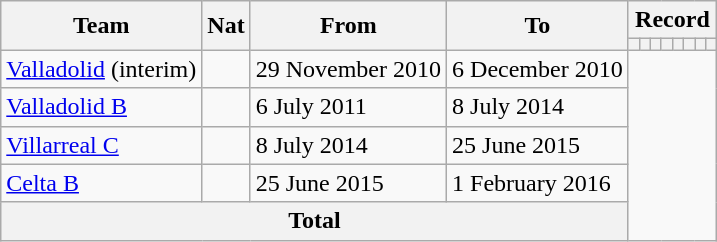<table class="wikitable" style="text-align: center">
<tr>
<th rowspan="2">Team</th>
<th rowspan="2">Nat</th>
<th rowspan="2">From</th>
<th rowspan="2">To</th>
<th colspan="8">Record</th>
</tr>
<tr>
<th></th>
<th></th>
<th></th>
<th></th>
<th></th>
<th></th>
<th></th>
<th></th>
</tr>
<tr>
<td align=left><a href='#'>Valladolid</a> (interim)</td>
<td></td>
<td align=left>29 November 2010</td>
<td align=left>6 December 2010<br></td>
</tr>
<tr>
<td align=left><a href='#'>Valladolid B</a></td>
<td></td>
<td align=left>6 July 2011</td>
<td align=left>8 July 2014<br></td>
</tr>
<tr>
<td align=left><a href='#'>Villarreal C</a></td>
<td></td>
<td align=left>8 July 2014</td>
<td align=left>25 June 2015<br></td>
</tr>
<tr>
<td align=left><a href='#'>Celta B</a></td>
<td></td>
<td align=left>25 June 2015</td>
<td align=left>1 February 2016<br></td>
</tr>
<tr>
<th colspan="4">Total<br></th>
</tr>
</table>
